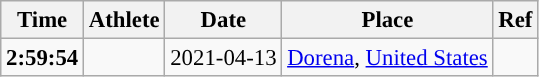<table class="wikitable sortable" style="font-size:95%">
<tr>
<th>Time</th>
<th>Athlete</th>
<th>Date</th>
<th>Place</th>
<th>Ref</th>
</tr>
<tr>
<td align=center><strong>2:59:54</strong></td>
<td></td>
<td>2021-04-13</td>
<td><a href='#'>Dorena</a>, <a href='#'>United States</a></td>
<td></td>
</tr>
</table>
